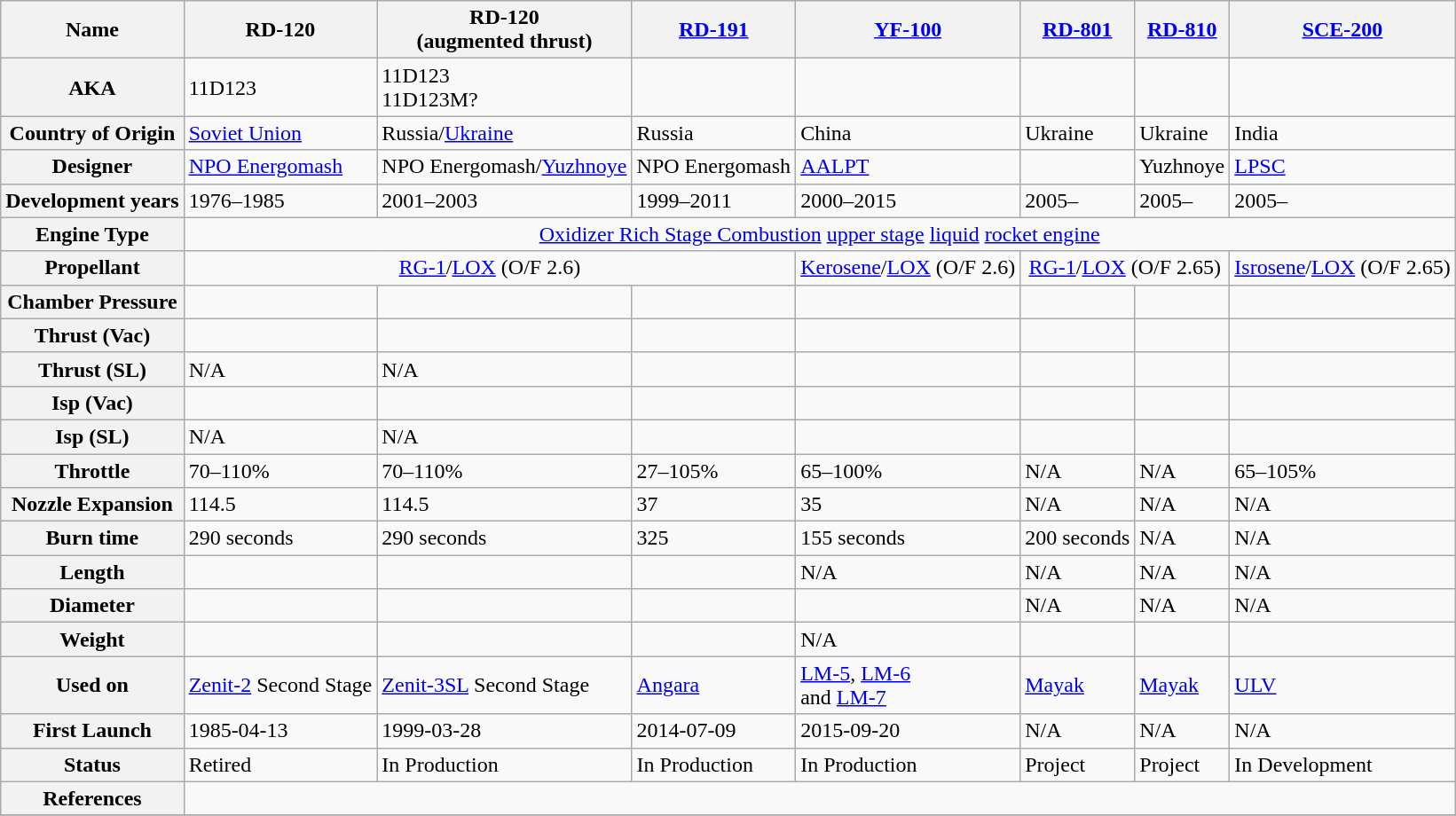<table class="wikitable">
<tr>
<th>Name</th>
<th>RD-120</th>
<th>RD-120<br>(augmented thrust)</th>
<th><a href='#'>RD-191</a></th>
<th><a href='#'>YF-100</a></th>
<th><a href='#'>RD-801</a></th>
<th><a href='#'>RD-810</a></th>
<th><a href='#'>SCE-200</a></th>
</tr>
<tr>
<th>AKA</th>
<td>11D123</td>
<td>11D123<br>11D123M?</td>
<td></td>
<td></td>
<td></td>
<td></td>
<td></td>
</tr>
<tr>
<th>Country of Origin</th>
<td><a href='#'>Soviet Union</a></td>
<td>Russia/<a href='#'>Ukraine</a></td>
<td>Russia</td>
<td>China</td>
<td>Ukraine</td>
<td>Ukraine</td>
<td>India</td>
</tr>
<tr>
<th>Designer</th>
<td><a href='#'>NPO Energomash</a></td>
<td>NPO Energomash/<a href='#'>Yuzhnoye</a></td>
<td>NPO Energomash</td>
<td><a href='#'>AALPT</a></td>
<td Yuzhnoye></td>
<td>Yuzhnoye</td>
<td><a href='#'>LPSC</a></td>
</tr>
<tr>
<th>Development years</th>
<td>1976–1985</td>
<td>2001–2003</td>
<td>1999–2011</td>
<td>2000–2015</td>
<td>2005–</td>
<td>2005–</td>
<td>2005–</td>
</tr>
<tr>
<th>Engine Type</th>
<td colspan="7" style="text-align: center;"><a href='#'>Oxidizer Rich Stage Combustion</a> <a href='#'>upper stage</a> <a href='#'>liquid</a> <a href='#'>rocket engine</a></td>
</tr>
<tr>
<th>Propellant</th>
<td colspan="3" style="text-align: center;"><a href='#'>RG-1</a>/<a href='#'>LOX</a> (O/F 2.6)</td>
<td colspan="1" style="text-align: center;"><a href='#'>Kerosene</a>/<a href='#'>LOX</a> (O/F 2.6)</td>
<td colspan="2" style="text-align: center;"><a href='#'>RG-1</a>/<a href='#'>LOX</a> (O/F 2.65)</td>
<td><a href='#'>Isrosene</a>/<a href='#'>LOX</a> (O/F 2.65)</td>
</tr>
<tr>
<th>Chamber Pressure</th>
<td></td>
<td></td>
<td></td>
<td></td>
<td></td>
<td></td>
<td></td>
</tr>
<tr>
<th>Thrust (Vac)</th>
<td></td>
<td></td>
<td></td>
<td></td>
<td></td>
<td></td>
<td></td>
</tr>
<tr>
<th>Thrust (SL)</th>
<td>N/A</td>
<td>N/A</td>
<td></td>
<td></td>
<td></td>
<td></td>
<td></td>
</tr>
<tr>
<th>Isp (Vac)</th>
<td></td>
<td></td>
<td></td>
<td></td>
<td></td>
<td></td>
<td></td>
</tr>
<tr>
<th>Isp (SL)</th>
<td>N/A</td>
<td>N/A</td>
<td></td>
<td></td>
<td></td>
<td></td>
<td></td>
</tr>
<tr>
<th>Throttle</th>
<td>70–110%</td>
<td>70–110%</td>
<td>27–105%</td>
<td>65–100%</td>
<td>N/A</td>
<td>N/A</td>
<td>65–105%</td>
</tr>
<tr>
<th>Nozzle Expansion</th>
<td>114.5</td>
<td>114.5</td>
<td>37</td>
<td>35</td>
<td>N/A</td>
<td>N/A</td>
<td>N/A</td>
</tr>
<tr>
<th>Burn time</th>
<td>290 seconds</td>
<td>290 seconds</td>
<td>325</td>
<td>155 seconds</td>
<td>200 seconds</td>
<td>N/A</td>
<td>N/A</td>
</tr>
<tr>
<th>Length</th>
<td></td>
<td></td>
<td></td>
<td>N/A</td>
<td>N/A</td>
<td>N/A</td>
<td>N/A</td>
</tr>
<tr>
<th>Diameter</th>
<td></td>
<td></td>
<td></td>
<td></td>
<td>N/A</td>
<td>N/A</td>
<td>N/A</td>
</tr>
<tr>
<th>Weight</th>
<td></td>
<td></td>
<td></td>
<td>N/A</td>
<td></td>
<td></td>
<td></td>
</tr>
<tr>
<th>Used on</th>
<td><a href='#'>Zenit-2</a> Second Stage</td>
<td><a href='#'>Zenit-3SL</a> Second Stage</td>
<td><a href='#'>Angara</a></td>
<td><a href='#'>LM-5</a>, <a href='#'>LM-6</a><br> and <a href='#'>LM-7</a></td>
<td><a href='#'>Mayak</a></td>
<td><a href='#'>Mayak</a></td>
<td><a href='#'>ULV</a></td>
</tr>
<tr>
<th>First Launch</th>
<td>1985-04-13</td>
<td>1999-03-28</td>
<td>2014-07-09</td>
<td>2015-09-20</td>
<td>N/A</td>
<td>N/A</td>
<td>N/A</td>
</tr>
<tr>
<th>Status</th>
<td>Retired</td>
<td>In Production</td>
<td>In Production</td>
<td>In Production</td>
<td>Project</td>
<td>Project</td>
<td>In Development</td>
</tr>
<tr>
<th>References</th>
<td colspan="7" style="text-align: left;"></td>
</tr>
<tr>
</tr>
</table>
